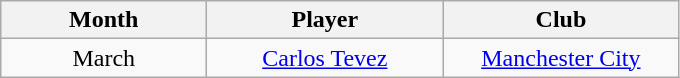<table class="wikitable" style="text-align:center">
<tr>
<th>Month</th>
<th>Player</th>
<th>Club</th>
</tr>
<tr>
<td width="130">March</td>
<td width="150"> <a href='#'>Carlos Tevez</a></td>
<td width="150"><a href='#'>Manchester City</a></td>
</tr>
</table>
